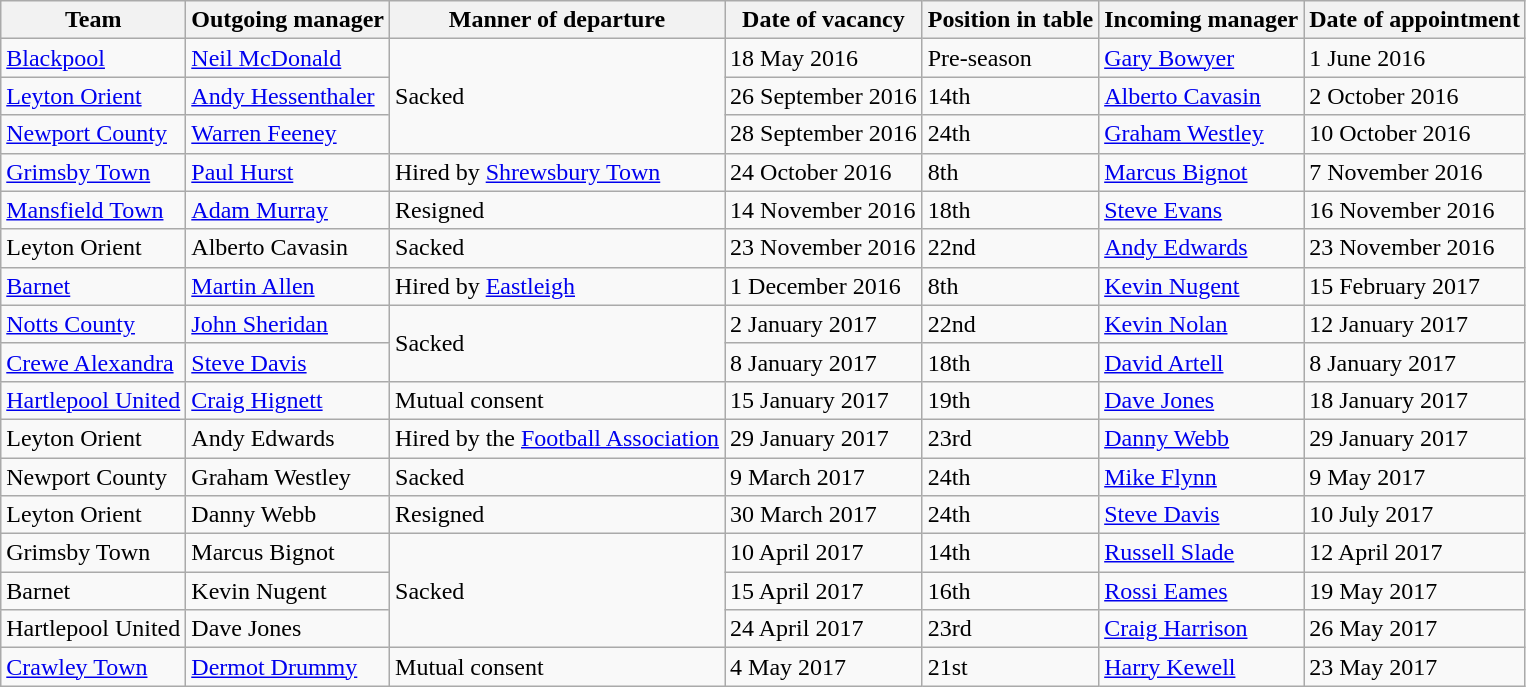<table class="wikitable sortable">
<tr>
<th>Team</th>
<th>Outgoing manager</th>
<th>Manner of departure</th>
<th>Date of vacancy</th>
<th>Position in table</th>
<th>Incoming manager</th>
<th>Date of appointment</th>
</tr>
<tr>
<td><a href='#'>Blackpool</a></td>
<td> <a href='#'>Neil McDonald</a></td>
<td rowspan="3">Sacked</td>
<td>18 May 2016</td>
<td>Pre-season</td>
<td> <a href='#'>Gary Bowyer</a></td>
<td>1 June 2016</td>
</tr>
<tr>
<td><a href='#'>Leyton Orient</a></td>
<td> <a href='#'>Andy Hessenthaler</a></td>
<td>26 September 2016</td>
<td>14th</td>
<td> <a href='#'>Alberto Cavasin</a></td>
<td>2 October 2016</td>
</tr>
<tr>
<td><a href='#'>Newport County</a></td>
<td> <a href='#'>Warren Feeney</a></td>
<td>28 September 2016</td>
<td>24th</td>
<td> <a href='#'>Graham Westley</a></td>
<td>10 October 2016</td>
</tr>
<tr>
<td><a href='#'>Grimsby Town</a></td>
<td> <a href='#'>Paul Hurst</a></td>
<td>Hired by <a href='#'>Shrewsbury Town</a></td>
<td>24 October 2016</td>
<td>8th</td>
<td> <a href='#'>Marcus Bignot</a></td>
<td>7 November 2016</td>
</tr>
<tr>
<td><a href='#'>Mansfield Town</a></td>
<td> <a href='#'>Adam Murray</a></td>
<td>Resigned</td>
<td>14 November 2016</td>
<td>18th</td>
<td> <a href='#'>Steve Evans</a></td>
<td>16 November 2016</td>
</tr>
<tr>
<td>Leyton Orient</td>
<td> Alberto Cavasin</td>
<td>Sacked</td>
<td>23 November 2016</td>
<td>22nd</td>
<td> <a href='#'>Andy Edwards</a></td>
<td>23 November 2016</td>
</tr>
<tr>
<td><a href='#'>Barnet</a></td>
<td> <a href='#'>Martin Allen</a></td>
<td>Hired by <a href='#'>Eastleigh</a></td>
<td>1 December 2016</td>
<td>8th</td>
<td> <a href='#'>Kevin Nugent</a></td>
<td>15 February 2017</td>
</tr>
<tr>
<td><a href='#'>Notts County</a></td>
<td> <a href='#'>John Sheridan</a></td>
<td rowspan=2>Sacked</td>
<td>2 January 2017</td>
<td>22nd</td>
<td> <a href='#'>Kevin Nolan</a></td>
<td>12 January 2017</td>
</tr>
<tr>
<td><a href='#'>Crewe Alexandra</a></td>
<td> <a href='#'>Steve Davis</a></td>
<td>8 January 2017</td>
<td>18th</td>
<td> <a href='#'>David Artell</a></td>
<td>8 January 2017</td>
</tr>
<tr>
<td><a href='#'>Hartlepool United</a></td>
<td> <a href='#'>Craig Hignett</a></td>
<td>Mutual consent</td>
<td>15 January 2017</td>
<td>19th</td>
<td> <a href='#'>Dave Jones</a></td>
<td>18 January 2017</td>
</tr>
<tr>
<td>Leyton Orient</td>
<td> Andy Edwards</td>
<td>Hired by the <a href='#'>Football Association</a></td>
<td>29 January 2017</td>
<td>23rd</td>
<td> <a href='#'>Danny Webb</a></td>
<td>29 January 2017</td>
</tr>
<tr>
<td>Newport County</td>
<td> Graham Westley</td>
<td>Sacked</td>
<td>9 March 2017</td>
<td>24th</td>
<td> <a href='#'>Mike Flynn</a></td>
<td>9 May 2017</td>
</tr>
<tr>
<td>Leyton Orient</td>
<td> Danny Webb</td>
<td>Resigned</td>
<td>30 March 2017</td>
<td>24th</td>
<td> <a href='#'>Steve Davis</a></td>
<td>10 July 2017</td>
</tr>
<tr>
<td>Grimsby Town</td>
<td> Marcus Bignot</td>
<td rowspan=3>Sacked</td>
<td>10 April 2017</td>
<td>14th</td>
<td> <a href='#'>Russell Slade</a></td>
<td>12 April 2017</td>
</tr>
<tr>
<td>Barnet</td>
<td> Kevin Nugent</td>
<td>15 April 2017</td>
<td>16th</td>
<td> <a href='#'>Rossi Eames</a></td>
<td>19 May 2017</td>
</tr>
<tr>
<td>Hartlepool United</td>
<td> Dave Jones</td>
<td>24 April 2017</td>
<td>23rd</td>
<td> <a href='#'>Craig Harrison</a></td>
<td>26 May 2017</td>
</tr>
<tr>
<td><a href='#'>Crawley Town</a></td>
<td> <a href='#'>Dermot Drummy</a></td>
<td>Mutual consent</td>
<td>4 May 2017</td>
<td>21st</td>
<td> <a href='#'>Harry Kewell</a></td>
<td>23 May 2017</td>
</tr>
</table>
